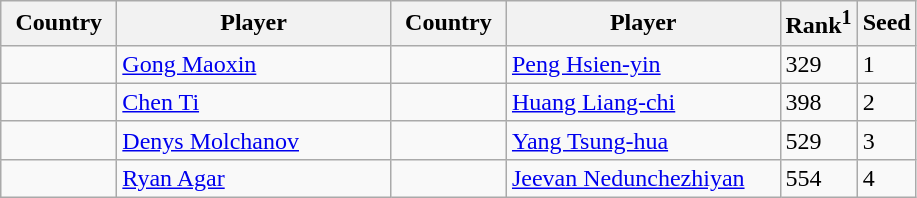<table class="sortable wikitable">
<tr>
<th width="70">Country</th>
<th width="175">Player</th>
<th width="70">Country</th>
<th width="175">Player</th>
<th>Rank<sup>1</sup></th>
<th>Seed</th>
</tr>
<tr>
<td></td>
<td><a href='#'>Gong Maoxin</a></td>
<td></td>
<td><a href='#'>Peng Hsien-yin</a></td>
<td>329</td>
<td>1</td>
</tr>
<tr>
<td></td>
<td><a href='#'>Chen Ti</a></td>
<td></td>
<td><a href='#'>Huang Liang-chi</a></td>
<td>398</td>
<td>2</td>
</tr>
<tr>
<td></td>
<td><a href='#'>Denys Molchanov</a></td>
<td></td>
<td><a href='#'>Yang Tsung-hua</a></td>
<td>529</td>
<td>3</td>
</tr>
<tr>
<td></td>
<td><a href='#'>Ryan Agar</a></td>
<td></td>
<td><a href='#'>Jeevan Nedunchezhiyan</a></td>
<td>554</td>
<td>4</td>
</tr>
</table>
